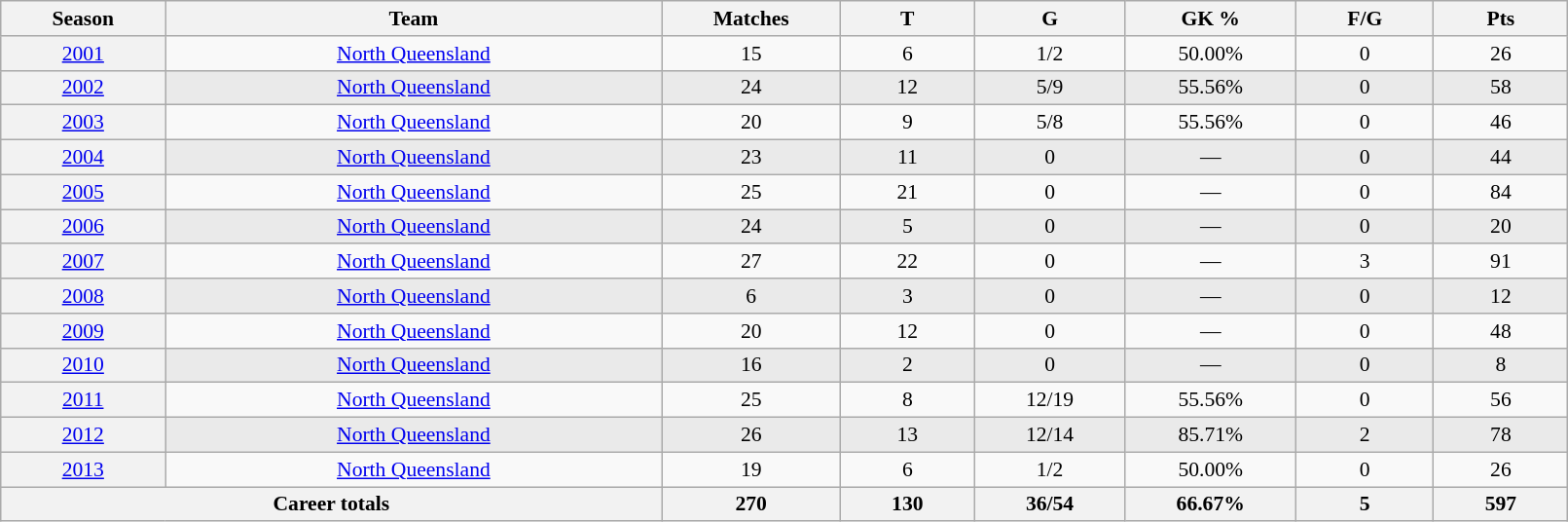<table class="wikitable sortable"  style="font-size:90%; text-align:center; width:85%;">
<tr>
<th width=2%>Season</th>
<th width=8%>Team</th>
<th width=2%>Matches</th>
<th width=2%>T</th>
<th width=2%>G</th>
<th width=2%>GK %</th>
<th width=2%>F/G</th>
<th width=2%>Pts</th>
</tr>
<tr>
<th scope="row" style="text-align:center; font-weight:normal"><a href='#'>2001</a></th>
<td style="text-align:center;"> <a href='#'>North Queensland</a></td>
<td>15</td>
<td>6</td>
<td>1/2</td>
<td>50.00%</td>
<td>0</td>
<td>26</td>
</tr>
<tr style="background-color: #EAEAEA">
<th scope="row" style="text-align:center; font-weight:normal"><a href='#'>2002</a></th>
<td style="text-align:center;"> <a href='#'>North Queensland</a></td>
<td>24</td>
<td>12</td>
<td>5/9</td>
<td>55.56%</td>
<td>0</td>
<td>58</td>
</tr>
<tr>
<th scope="row" style="text-align:center; font-weight:normal"><a href='#'>2003</a></th>
<td style="text-align:center;"> <a href='#'>North Queensland</a></td>
<td>20</td>
<td>9</td>
<td>5/8</td>
<td>55.56%</td>
<td>0</td>
<td>46</td>
</tr>
<tr style="background-color: #EAEAEA">
<th scope="row" style="text-align:center; font-weight:normal"><a href='#'>2004</a></th>
<td style="text-align:center;"> <a href='#'>North Queensland</a></td>
<td>23</td>
<td>11</td>
<td>0</td>
<td>—</td>
<td>0</td>
<td>44</td>
</tr>
<tr>
<th scope="row" style="text-align:center; font-weight:normal"><a href='#'>2005</a></th>
<td style="text-align:center;"> <a href='#'>North Queensland</a></td>
<td>25</td>
<td>21</td>
<td>0</td>
<td>—</td>
<td>0</td>
<td>84</td>
</tr>
<tr style="background-color: #EAEAEA">
<th scope="row" style="text-align:center; font-weight:normal"><a href='#'>2006</a></th>
<td style="text-align:center;"> <a href='#'>North Queensland</a></td>
<td>24</td>
<td>5</td>
<td>0</td>
<td>—</td>
<td>0</td>
<td>20</td>
</tr>
<tr>
<th scope="row" style="text-align:center; font-weight:normal"><a href='#'>2007</a></th>
<td style="text-align:center;"> <a href='#'>North Queensland</a></td>
<td>27</td>
<td>22</td>
<td>0</td>
<td>—</td>
<td>3</td>
<td>91</td>
</tr>
<tr style="background-color: #EAEAEA">
<th scope="row" style="text-align:center; font-weight:normal"><a href='#'>2008</a></th>
<td style="text-align:center;"> <a href='#'>North Queensland</a></td>
<td>6</td>
<td>3</td>
<td>0</td>
<td>—</td>
<td>0</td>
<td>12</td>
</tr>
<tr>
<th scope="row" style="text-align:center; font-weight:normal"><a href='#'>2009</a></th>
<td style="text-align:center;"> <a href='#'>North Queensland</a></td>
<td>20</td>
<td>12</td>
<td>0</td>
<td>—</td>
<td>0</td>
<td>48</td>
</tr>
<tr style="background-color: #EAEAEA">
<th scope="row" style="text-align:center; font-weight:normal"><a href='#'>2010</a></th>
<td style="text-align:center;"> <a href='#'>North Queensland</a></td>
<td>16</td>
<td>2</td>
<td>0</td>
<td>—</td>
<td>0</td>
<td>8</td>
</tr>
<tr>
<th scope="row" style="text-align:center; font-weight:normal"><a href='#'>2011</a></th>
<td style="text-align:center;"> <a href='#'>North Queensland</a></td>
<td>25</td>
<td>8</td>
<td>12/19</td>
<td>55.56%</td>
<td>0</td>
<td>56</td>
</tr>
<tr style="background-color: #EAEAEA">
<th scope="row" style="text-align:center; font-weight:normal"><a href='#'>2012</a></th>
<td style="text-align:center;"> <a href='#'>North Queensland</a></td>
<td>26</td>
<td>13</td>
<td>12/14</td>
<td>85.71%</td>
<td>2</td>
<td>78</td>
</tr>
<tr>
<th scope="row" style="text-align:center; font-weight:normal"><a href='#'>2013</a></th>
<td style="text-align:center;"> <a href='#'>North Queensland</a></td>
<td>19</td>
<td>6</td>
<td>1/2</td>
<td>50.00%</td>
<td>0</td>
<td>26</td>
</tr>
<tr class="sortbottom">
<th colspan=2>Career totals</th>
<th>270</th>
<th>130</th>
<th>36/54</th>
<th>66.67%</th>
<th>5</th>
<th>597</th>
</tr>
</table>
